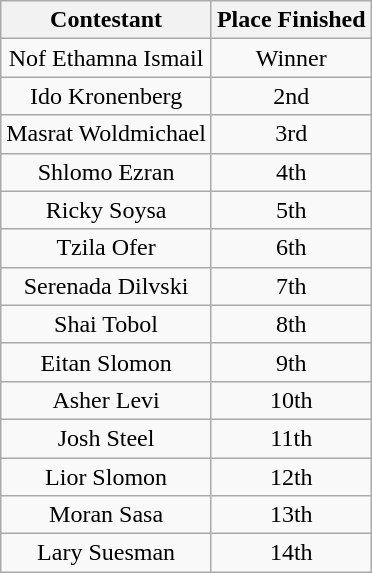<table class="wikitable" style="text-align:center">
<tr>
<th>Contestant</th>
<th>Place Finished</th>
</tr>
<tr>
<td>Nof Ethamna Ismail</td>
<td>Winner</td>
</tr>
<tr>
<td>Ido Kronenberg</td>
<td>2nd</td>
</tr>
<tr>
<td>Masrat Woldmichael</td>
<td>3rd</td>
</tr>
<tr>
<td>Shlomo Ezran</td>
<td>4th</td>
</tr>
<tr>
<td>Ricky Soysa</td>
<td>5th</td>
</tr>
<tr>
<td>Tzila Ofer</td>
<td>6th</td>
</tr>
<tr>
<td>Serenada Dilvski</td>
<td>7th</td>
</tr>
<tr>
<td>Shai Tobol</td>
<td>8th</td>
</tr>
<tr>
<td>Eitan Slomon</td>
<td>9th</td>
</tr>
<tr>
<td>Asher Levi</td>
<td>10th</td>
</tr>
<tr>
<td>Josh Steel</td>
<td>11th</td>
</tr>
<tr>
<td>Lior Slomon</td>
<td>12th</td>
</tr>
<tr>
<td>Moran Sasa</td>
<td>13th</td>
</tr>
<tr>
<td>Lary Suesman</td>
<td>14th</td>
</tr>
</table>
